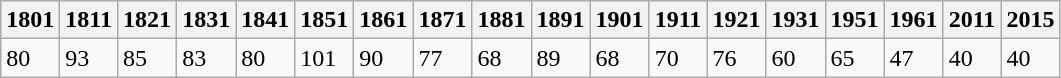<table class="wikitable">
<tr>
<th>1801</th>
<th>1811</th>
<th>1821</th>
<th>1831</th>
<th>1841</th>
<th>1851</th>
<th>1861</th>
<th>1871</th>
<th>1881</th>
<th>1891</th>
<th>1901</th>
<th>1911</th>
<th>1921</th>
<th>1931</th>
<th>1951</th>
<th>1961</th>
<th>2011</th>
<th>2015</th>
</tr>
<tr>
<td>80</td>
<td>93</td>
<td>85</td>
<td>83</td>
<td>80</td>
<td>101</td>
<td>90</td>
<td>77</td>
<td>68</td>
<td>89</td>
<td>68</td>
<td>70</td>
<td>76</td>
<td>60</td>
<td>65</td>
<td>47</td>
<td>40</td>
<td>40</td>
</tr>
</table>
